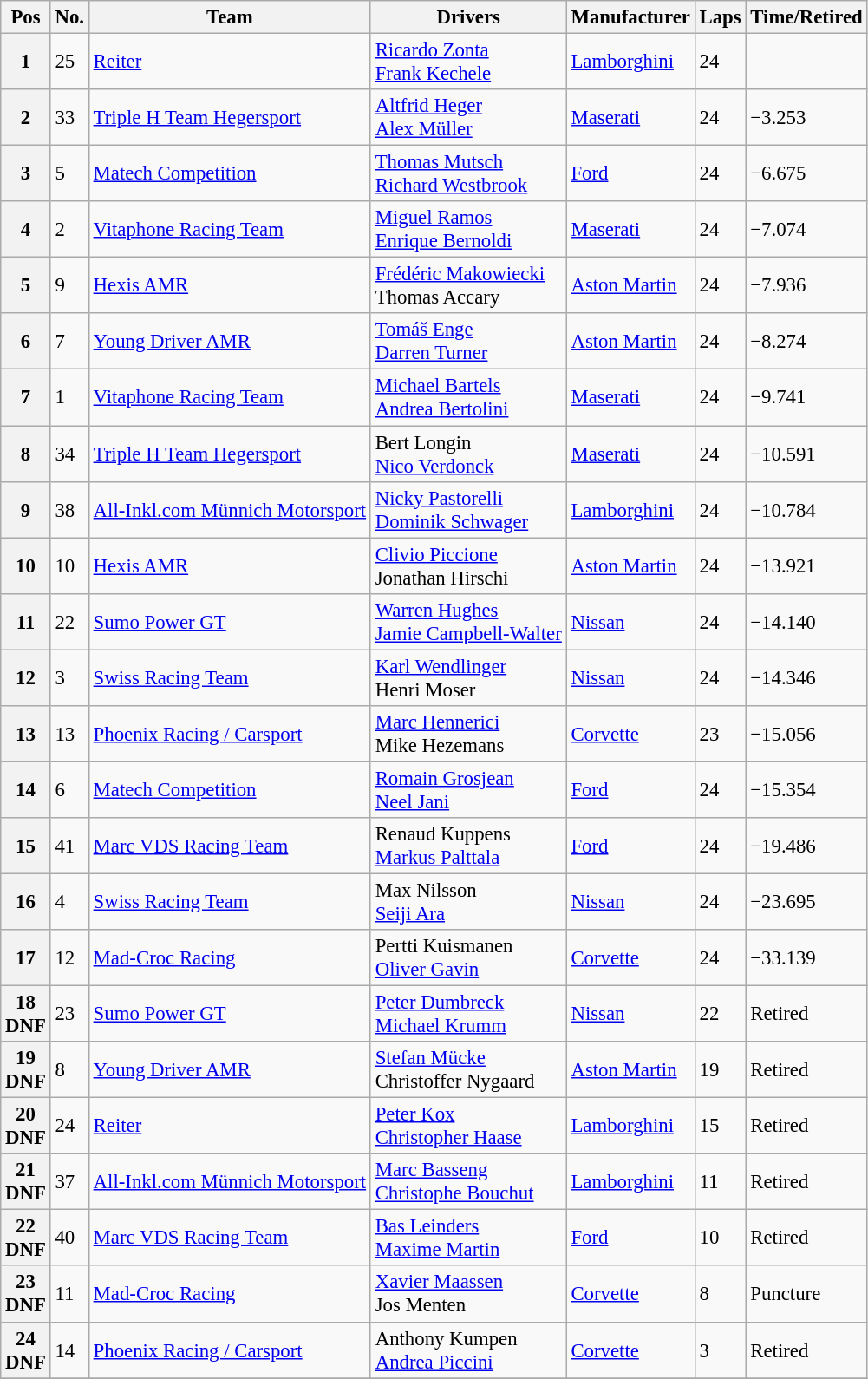<table class="wikitable" style="font-size: 95%;">
<tr>
<th>Pos</th>
<th>No.</th>
<th>Team</th>
<th>Drivers</th>
<th>Manufacturer</th>
<th>Laps</th>
<th>Time/Retired</th>
</tr>
<tr>
<th>1</th>
<td>25</td>
<td> <a href='#'>Reiter</a></td>
<td> <a href='#'>Ricardo Zonta</a><br> <a href='#'>Frank Kechele</a></td>
<td><a href='#'>Lamborghini</a></td>
<td>24</td>
<td></td>
</tr>
<tr>
<th>2</th>
<td>33</td>
<td> <a href='#'>Triple H Team Hegersport</a></td>
<td> <a href='#'>Altfrid Heger</a><br> <a href='#'>Alex Müller</a></td>
<td><a href='#'>Maserati</a></td>
<td>24</td>
<td>−3.253</td>
</tr>
<tr>
<th>3</th>
<td>5</td>
<td> <a href='#'>Matech Competition</a></td>
<td> <a href='#'>Thomas Mutsch</a><br> <a href='#'>Richard Westbrook</a></td>
<td><a href='#'>Ford</a></td>
<td>24</td>
<td>−6.675</td>
</tr>
<tr>
<th>4</th>
<td>2</td>
<td> <a href='#'>Vitaphone Racing Team</a></td>
<td> <a href='#'>Miguel Ramos</a><br> <a href='#'>Enrique Bernoldi</a></td>
<td><a href='#'>Maserati</a></td>
<td>24</td>
<td>−7.074</td>
</tr>
<tr>
<th>5</th>
<td>9</td>
<td> <a href='#'>Hexis AMR</a></td>
<td> <a href='#'>Frédéric Makowiecki</a><br> Thomas Accary</td>
<td><a href='#'>Aston Martin</a></td>
<td>24</td>
<td>−7.936</td>
</tr>
<tr>
<th>6</th>
<td>7</td>
<td> <a href='#'>Young Driver AMR</a></td>
<td> <a href='#'>Tomáš Enge</a><br> <a href='#'>Darren Turner</a></td>
<td><a href='#'>Aston Martin</a></td>
<td>24</td>
<td>−8.274</td>
</tr>
<tr>
<th>7</th>
<td>1</td>
<td> <a href='#'>Vitaphone Racing Team</a></td>
<td> <a href='#'>Michael Bartels</a><br> <a href='#'>Andrea Bertolini</a></td>
<td><a href='#'>Maserati</a></td>
<td>24</td>
<td>−9.741</td>
</tr>
<tr>
<th>8</th>
<td>34</td>
<td> <a href='#'>Triple H Team Hegersport</a></td>
<td> Bert Longin<br> <a href='#'>Nico Verdonck</a></td>
<td><a href='#'>Maserati</a></td>
<td>24</td>
<td>−10.591</td>
</tr>
<tr>
<th>9</th>
<td>38</td>
<td> <a href='#'>All-Inkl.com Münnich Motorsport</a></td>
<td> <a href='#'>Nicky Pastorelli</a><br> <a href='#'>Dominik Schwager</a></td>
<td><a href='#'>Lamborghini</a></td>
<td>24</td>
<td>−10.784</td>
</tr>
<tr>
<th>10</th>
<td>10</td>
<td> <a href='#'>Hexis AMR</a></td>
<td> <a href='#'>Clivio Piccione</a><br> Jonathan Hirschi</td>
<td><a href='#'>Aston Martin</a></td>
<td>24</td>
<td>−13.921</td>
</tr>
<tr>
<th>11</th>
<td>22</td>
<td> <a href='#'>Sumo Power GT</a></td>
<td> <a href='#'>Warren Hughes</a><br> <a href='#'>Jamie Campbell-Walter</a></td>
<td><a href='#'>Nissan</a></td>
<td>24</td>
<td>−14.140</td>
</tr>
<tr>
<th>12</th>
<td>3</td>
<td> <a href='#'>Swiss Racing Team</a></td>
<td> <a href='#'>Karl Wendlinger</a><br> Henri Moser</td>
<td><a href='#'>Nissan</a></td>
<td>24</td>
<td>−14.346</td>
</tr>
<tr>
<th>13</th>
<td>13</td>
<td> <a href='#'>Phoenix Racing / Carsport</a></td>
<td> <a href='#'>Marc Hennerici</a><br> Mike Hezemans</td>
<td><a href='#'>Corvette</a></td>
<td>23</td>
<td>−15.056</td>
</tr>
<tr>
<th>14</th>
<td>6</td>
<td> <a href='#'>Matech Competition</a></td>
<td> <a href='#'>Romain Grosjean</a><br> <a href='#'>Neel Jani</a></td>
<td><a href='#'>Ford</a></td>
<td>24</td>
<td>−15.354</td>
</tr>
<tr>
<th>15</th>
<td>41</td>
<td> <a href='#'>Marc VDS Racing Team</a></td>
<td> Renaud Kuppens<br> <a href='#'>Markus Palttala</a></td>
<td><a href='#'>Ford</a></td>
<td>24</td>
<td>−19.486</td>
</tr>
<tr>
<th>16</th>
<td>4</td>
<td> <a href='#'>Swiss Racing Team</a></td>
<td> Max Nilsson<br> <a href='#'>Seiji Ara</a></td>
<td><a href='#'>Nissan</a></td>
<td>24</td>
<td>−23.695</td>
</tr>
<tr>
<th>17</th>
<td>12</td>
<td> <a href='#'>Mad-Croc Racing</a></td>
<td> Pertti Kuismanen<br> <a href='#'>Oliver Gavin</a></td>
<td><a href='#'>Corvette</a></td>
<td>24</td>
<td>−33.139</td>
</tr>
<tr>
<th>18<br>DNF</th>
<td>23</td>
<td> <a href='#'>Sumo Power GT</a></td>
<td> <a href='#'>Peter Dumbreck</a><br> <a href='#'>Michael Krumm</a></td>
<td><a href='#'>Nissan</a></td>
<td>22</td>
<td>Retired</td>
</tr>
<tr>
<th>19<br>DNF</th>
<td>8</td>
<td> <a href='#'>Young Driver AMR</a></td>
<td> <a href='#'>Stefan Mücke</a><br> Christoffer Nygaard</td>
<td><a href='#'>Aston Martin</a></td>
<td>19</td>
<td>Retired</td>
</tr>
<tr>
<th>20<br>DNF</th>
<td>24</td>
<td> <a href='#'>Reiter</a></td>
<td> <a href='#'>Peter Kox</a><br> <a href='#'>Christopher Haase</a></td>
<td><a href='#'>Lamborghini</a></td>
<td>15</td>
<td>Retired</td>
</tr>
<tr>
<th>21<br>DNF</th>
<td>37</td>
<td> <a href='#'>All-Inkl.com Münnich Motorsport</a></td>
<td> <a href='#'>Marc Basseng</a><br> <a href='#'>Christophe Bouchut</a></td>
<td><a href='#'>Lamborghini</a></td>
<td>11</td>
<td>Retired</td>
</tr>
<tr>
<th>22<br>DNF</th>
<td>40</td>
<td> <a href='#'>Marc VDS Racing Team</a></td>
<td> <a href='#'>Bas Leinders</a><br> <a href='#'>Maxime Martin</a></td>
<td><a href='#'>Ford</a></td>
<td>10</td>
<td>Retired</td>
</tr>
<tr>
<th>23<br>DNF</th>
<td>11</td>
<td> <a href='#'>Mad-Croc Racing</a></td>
<td> <a href='#'>Xavier Maassen</a><br> Jos Menten</td>
<td><a href='#'>Corvette</a></td>
<td>8</td>
<td>Puncture</td>
</tr>
<tr>
<th>24<br>DNF</th>
<td>14</td>
<td> <a href='#'>Phoenix Racing / Carsport</a></td>
<td> Anthony Kumpen<br> <a href='#'>Andrea Piccini</a></td>
<td><a href='#'>Corvette</a></td>
<td>3</td>
<td>Retired</td>
</tr>
<tr>
</tr>
</table>
